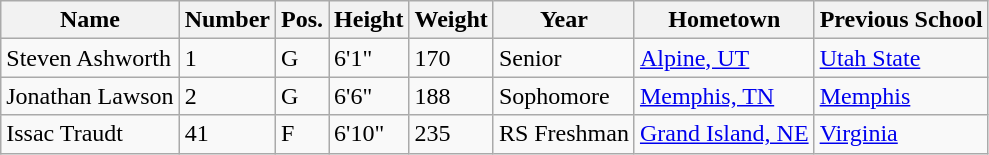<table class="wikitable sortable" border="1">
<tr>
<th>Name</th>
<th>Number</th>
<th>Pos.</th>
<th>Height</th>
<th>Weight</th>
<th>Year</th>
<th>Hometown</th>
<th class="unsortable">Previous School</th>
</tr>
<tr>
<td>Steven Ashworth</td>
<td>1</td>
<td>G</td>
<td>6'1"</td>
<td>170</td>
<td>Senior</td>
<td><a href='#'>Alpine, UT</a></td>
<td><a href='#'>Utah State</a></td>
</tr>
<tr>
<td>Jonathan Lawson</td>
<td>2</td>
<td>G</td>
<td>6'6"</td>
<td>188</td>
<td>Sophomore</td>
<td><a href='#'>Memphis, TN</a></td>
<td><a href='#'>Memphis</a></td>
</tr>
<tr>
<td>Issac Traudt</td>
<td>41</td>
<td>F</td>
<td>6'10"</td>
<td>235</td>
<td>RS Freshman</td>
<td><a href='#'>Grand Island, NE</a></td>
<td><a href='#'>Virginia</a></td>
</tr>
</table>
